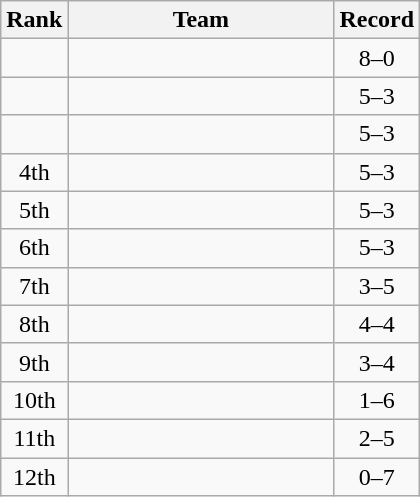<table class=wikitable style="text-align:center;">
<tr>
<th>Rank</th>
<th width=170>Team</th>
<th>Record</th>
</tr>
<tr>
<td></td>
<td align=left></td>
<td>8–0</td>
</tr>
<tr>
<td></td>
<td align=left></td>
<td>5–3</td>
</tr>
<tr>
<td></td>
<td align=left></td>
<td>5–3</td>
</tr>
<tr>
<td>4th</td>
<td align=left></td>
<td>5–3</td>
</tr>
<tr>
<td>5th</td>
<td align=left></td>
<td>5–3</td>
</tr>
<tr>
<td>6th</td>
<td align=left></td>
<td>5–3</td>
</tr>
<tr>
<td>7th</td>
<td align=left></td>
<td>3–5</td>
</tr>
<tr>
<td>8th</td>
<td align=left></td>
<td>4–4</td>
</tr>
<tr>
<td>9th</td>
<td align=left></td>
<td>3–4</td>
</tr>
<tr>
<td>10th</td>
<td align=left></td>
<td>1–6</td>
</tr>
<tr>
<td>11th</td>
<td align=left></td>
<td>2–5</td>
</tr>
<tr>
<td>12th</td>
<td align=left></td>
<td>0–7</td>
</tr>
</table>
